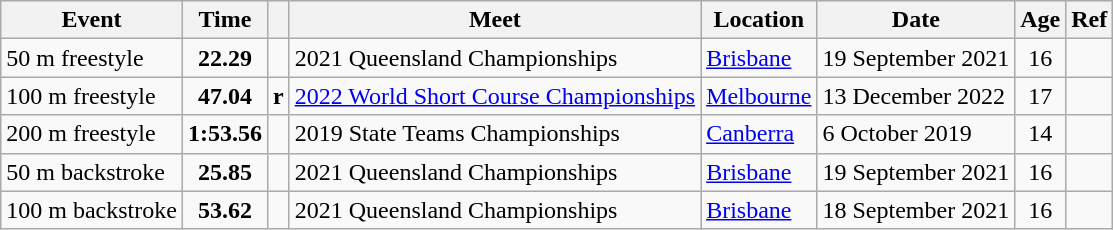<table class="wikitable">
<tr>
<th>Event</th>
<th>Time</th>
<th></th>
<th>Meet</th>
<th>Location</th>
<th>Date</th>
<th>Age</th>
<th>Ref</th>
</tr>
<tr>
<td>50 m freestyle</td>
<td style="text-align:center;"><strong>22.29</strong></td>
<td></td>
<td>2021 Queensland Championships</td>
<td><a href='#'>Brisbane</a></td>
<td>19 September 2021</td>
<td style="text-align:center;">16</td>
<td style="text-align:center;"></td>
</tr>
<tr>
<td>100 m freestyle</td>
<td style="text-align:center;"><strong>47.04</strong></td>
<td><strong>r</strong></td>
<td><a href='#'>2022 World Short Course Championships</a></td>
<td><a href='#'>Melbourne</a></td>
<td>13 December 2022</td>
<td style="text-align:center;">17</td>
<td style="text-align:center;"></td>
</tr>
<tr>
<td>200 m freestyle</td>
<td style="text-align:center;"><strong>1:53.56</strong></td>
<td></td>
<td>2019 State Teams Championships</td>
<td><a href='#'>Canberra</a></td>
<td>6 October 2019</td>
<td style="text-align:center;">14</td>
<td style="text-align:center;"></td>
</tr>
<tr>
<td>50 m backstroke</td>
<td style="text-align:center;"><strong>25.85</strong></td>
<td></td>
<td>2021 Queensland Championships</td>
<td><a href='#'>Brisbane</a></td>
<td>19 September 2021</td>
<td style="text-align:center;">16</td>
<td style="text-align:center;"></td>
</tr>
<tr>
<td>100 m backstroke</td>
<td style="text-align:center;"><strong>53.62</strong></td>
<td></td>
<td>2021 Queensland Championships</td>
<td><a href='#'>Brisbane</a></td>
<td>18 September 2021</td>
<td style="text-align:center;">16</td>
<td style="text-align:center;"></td>
</tr>
</table>
